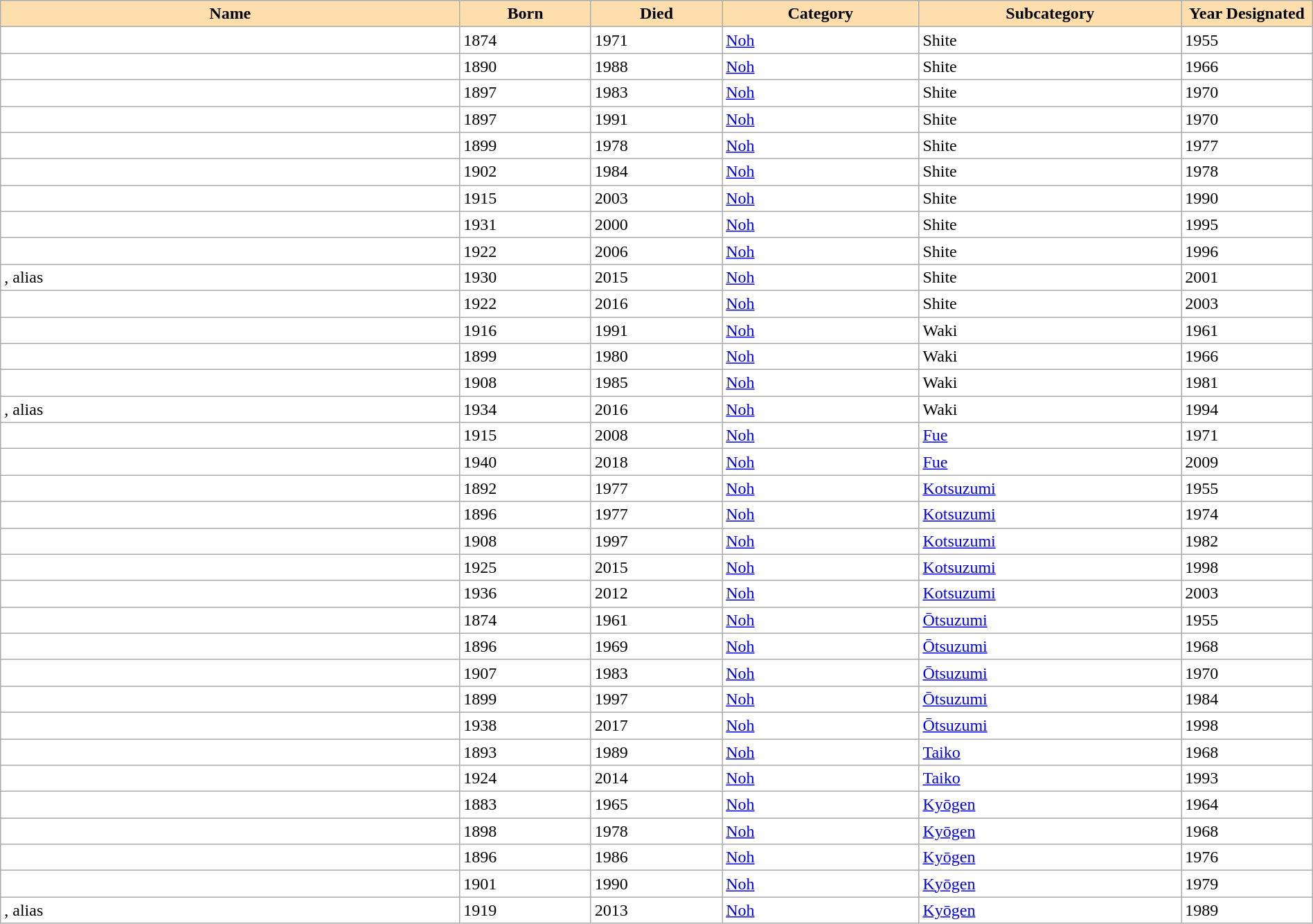<table class="wikitable sortable"  width="100%" style="background:#ffffff;">
<tr>
<th width="35%" align="left" style="background:#ffdead;">Name</th>
<th width="10%" align="left" style="background:#ffdead;">Born</th>
<th width="10%" align="left" style="background:#ffdead;">Died</th>
<th width="15%" align="left" style="background:#ffdead;">Category</th>
<th width="20%" align="left" style="background:#ffdead;">Subcategory</th>
<th width="10%" align="left" style="background:#ffdead;">Year Designated</th>
</tr>
<tr>
<td></td>
<td>1874</td>
<td>1971</td>
<td><a href='#'>Noh</a></td>
<td>Shite</td>
<td>1955</td>
</tr>
<tr>
<td></td>
<td>1890</td>
<td>1988</td>
<td><a href='#'>Noh</a></td>
<td>Shite</td>
<td>1966</td>
</tr>
<tr>
<td></td>
<td>1897</td>
<td>1983</td>
<td><a href='#'>Noh</a></td>
<td>Shite</td>
<td>1970</td>
</tr>
<tr>
<td></td>
<td>1897</td>
<td>1991</td>
<td><a href='#'>Noh</a></td>
<td>Shite</td>
<td>1970</td>
</tr>
<tr>
<td></td>
<td>1899</td>
<td>1978</td>
<td><a href='#'>Noh</a></td>
<td>Shite</td>
<td>1977</td>
</tr>
<tr>
<td></td>
<td>1902</td>
<td>1984</td>
<td><a href='#'>Noh</a></td>
<td>Shite</td>
<td>1978</td>
</tr>
<tr>
<td></td>
<td>1915</td>
<td>2003</td>
<td><a href='#'>Noh</a></td>
<td>Shite</td>
<td>1990</td>
</tr>
<tr>
<td></td>
<td>1931</td>
<td>2000</td>
<td><a href='#'>Noh</a></td>
<td>Shite</td>
<td>1995</td>
</tr>
<tr>
<td></td>
<td>1922</td>
<td>2006</td>
<td><a href='#'>Noh</a></td>
<td>Shite</td>
<td>1996</td>
</tr>
<tr>
<td>, alias </td>
<td>1930</td>
<td>2015</td>
<td><a href='#'>Noh</a></td>
<td>Shite</td>
<td>2001</td>
</tr>
<tr>
<td></td>
<td>1922</td>
<td>2016</td>
<td><a href='#'>Noh</a></td>
<td>Shite</td>
<td>2003</td>
</tr>
<tr>
<td></td>
<td>1916</td>
<td>1991</td>
<td><a href='#'>Noh</a></td>
<td>Waki</td>
<td>1961</td>
</tr>
<tr>
<td></td>
<td>1899</td>
<td>1980</td>
<td><a href='#'>Noh</a></td>
<td>Waki</td>
<td>1966</td>
</tr>
<tr>
<td></td>
<td>1908</td>
<td>1985</td>
<td><a href='#'>Noh</a></td>
<td>Waki</td>
<td>1981</td>
</tr>
<tr>
<td>, alias </td>
<td>1934</td>
<td>2016</td>
<td><a href='#'>Noh</a></td>
<td>Waki</td>
<td>1994</td>
</tr>
<tr>
<td></td>
<td>1915</td>
<td>2008</td>
<td><a href='#'>Noh</a></td>
<td><a href='#'>Fue</a></td>
<td>1971</td>
</tr>
<tr>
<td></td>
<td>1940</td>
<td>2018</td>
<td><a href='#'>Noh</a></td>
<td><a href='#'>Fue</a></td>
<td>2009</td>
</tr>
<tr>
<td></td>
<td>1892</td>
<td>1977</td>
<td><a href='#'>Noh</a></td>
<td><a href='#'>Kotsuzumi</a></td>
<td>1955</td>
</tr>
<tr>
<td></td>
<td>1896</td>
<td>1977</td>
<td><a href='#'>Noh</a></td>
<td><a href='#'>Kotsuzumi</a></td>
<td>1974</td>
</tr>
<tr>
<td></td>
<td>1908</td>
<td>1997</td>
<td><a href='#'>Noh</a></td>
<td><a href='#'>Kotsuzumi</a></td>
<td>1982</td>
</tr>
<tr>
<td></td>
<td>1925</td>
<td>2015</td>
<td><a href='#'>Noh</a></td>
<td><a href='#'>Kotsuzumi</a></td>
<td>1998</td>
</tr>
<tr>
<td></td>
<td>1936</td>
<td>2012</td>
<td><a href='#'>Noh</a></td>
<td><a href='#'>Kotsuzumi</a></td>
<td>2003</td>
</tr>
<tr>
<td></td>
<td>1874</td>
<td>1961</td>
<td><a href='#'>Noh</a></td>
<td><a href='#'>Ōtsuzumi</a></td>
<td>1955</td>
</tr>
<tr>
<td></td>
<td>1896</td>
<td>1969</td>
<td><a href='#'>Noh</a></td>
<td><a href='#'>Ōtsuzumi</a></td>
<td>1968</td>
</tr>
<tr>
<td></td>
<td>1907</td>
<td>1983</td>
<td><a href='#'>Noh</a></td>
<td><a href='#'>Ōtsuzumi</a></td>
<td>1970</td>
</tr>
<tr>
<td></td>
<td>1899</td>
<td>1997</td>
<td><a href='#'>Noh</a></td>
<td><a href='#'>Ōtsuzumi</a></td>
<td>1984</td>
</tr>
<tr>
<td></td>
<td>1938</td>
<td>2017</td>
<td><a href='#'>Noh</a></td>
<td><a href='#'>Ōtsuzumi</a></td>
<td>1998</td>
</tr>
<tr>
<td></td>
<td>1893</td>
<td>1989</td>
<td><a href='#'>Noh</a></td>
<td><a href='#'>Taiko</a></td>
<td>1968</td>
</tr>
<tr>
<td></td>
<td>1924</td>
<td>2014</td>
<td><a href='#'>Noh</a></td>
<td><a href='#'>Taiko</a></td>
<td>1993</td>
</tr>
<tr>
<td></td>
<td>1883</td>
<td>1965</td>
<td><a href='#'>Noh</a></td>
<td><a href='#'>Kyōgen</a></td>
<td>1964</td>
</tr>
<tr>
<td></td>
<td>1898</td>
<td>1978</td>
<td><a href='#'>Noh</a></td>
<td><a href='#'>Kyōgen</a></td>
<td>1968</td>
</tr>
<tr>
<td></td>
<td>1896</td>
<td>1986</td>
<td><a href='#'>Noh</a></td>
<td><a href='#'>Kyōgen</a></td>
<td>1976</td>
</tr>
<tr>
<td></td>
<td>1901</td>
<td>1990</td>
<td><a href='#'>Noh</a></td>
<td><a href='#'>Kyōgen</a></td>
<td>1979</td>
</tr>
<tr>
<td>, alias </td>
<td>1919</td>
<td>2013</td>
<td><a href='#'>Noh</a></td>
<td><a href='#'>Kyōgen</a></td>
<td>1989</td>
</tr>
</table>
